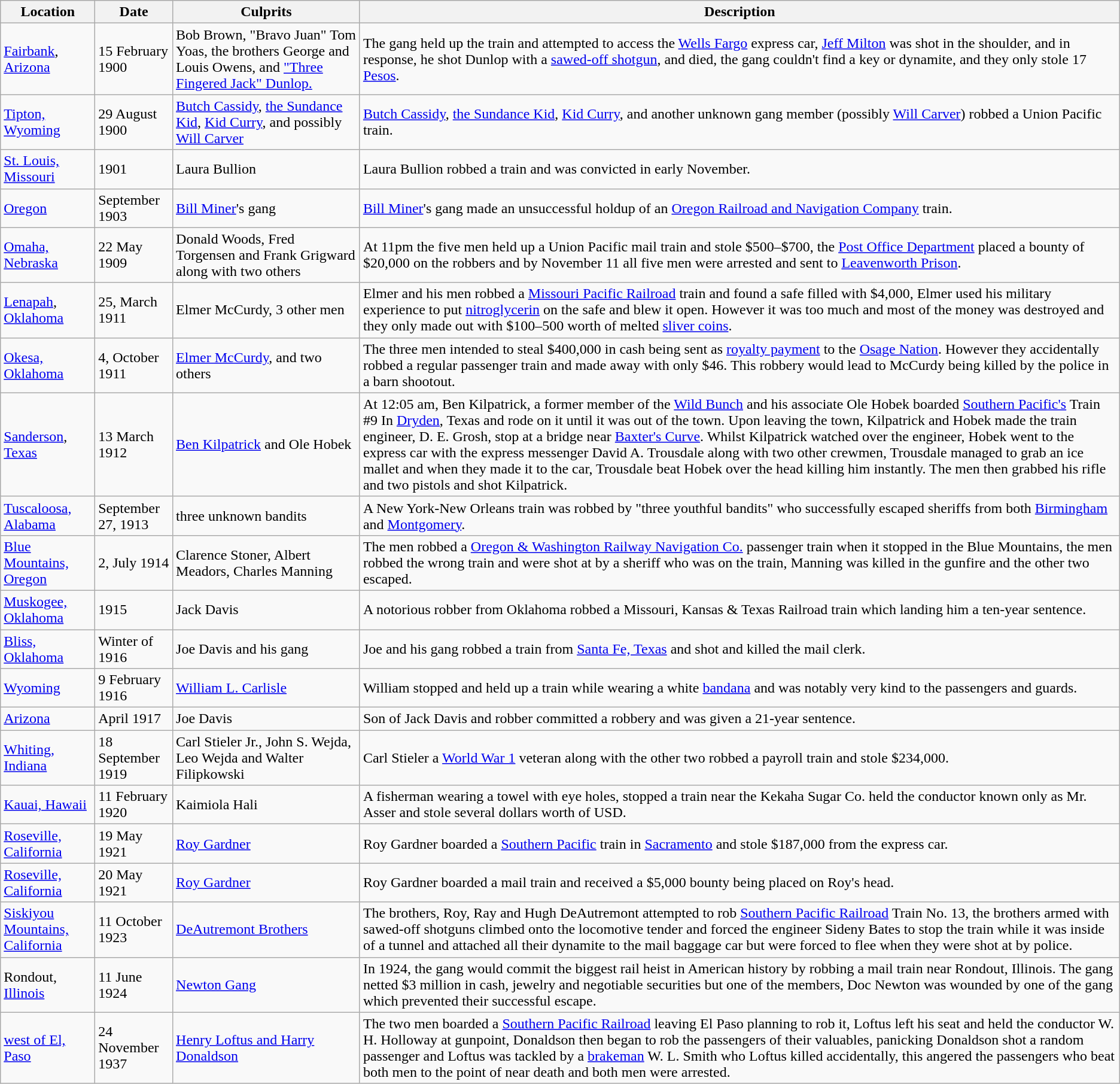<table class="wikitable">
<tr>
<th>Location</th>
<th>Date</th>
<th>Culprits</th>
<th>Description</th>
</tr>
<tr>
<td><a href='#'>Fairbank</a>, <a href='#'>Arizona</a></td>
<td>15 February 1900</td>
<td>Bob Brown, "Bravo Juan" Tom Yoas, the brothers George and Louis Owens, and <a href='#'>"Three Fingered Jack" Dunlop.</a></td>
<td>The gang held up the train and attempted to access the <a href='#'>Wells Fargo</a> express car, <a href='#'>Jeff Milton</a> was shot in the shoulder, and in response, he shot Dunlop with a <a href='#'>sawed-off shotgun</a>, and died, the gang couldn't find a key or dynamite, and they only stole 17 <a href='#'>Pesos</a>.</td>
</tr>
<tr>
<td><a href='#'>Tipton, Wyoming</a></td>
<td>29 August 1900</td>
<td><a href='#'>Butch Cassidy</a>, <a href='#'>the Sundance Kid</a>, <a href='#'>Kid Curry</a>, and possibly <a href='#'>Will Carver</a></td>
<td><a href='#'>Butch Cassidy</a>, <a href='#'>the Sundance Kid</a>, <a href='#'>Kid Curry</a>, and another unknown gang member (possibly <a href='#'>Will Carver</a>) robbed a Union Pacific train.</td>
</tr>
<tr>
<td><a href='#'>St. Louis, Missouri</a></td>
<td>1901</td>
<td>Laura Bullion</td>
<td>Laura Bullion robbed a train and was convicted in early November.</td>
</tr>
<tr>
<td><a href='#'>Oregon</a></td>
<td>September 1903</td>
<td><a href='#'>Bill Miner</a>'s gang</td>
<td><a href='#'>Bill Miner</a>'s gang made an unsuccessful holdup of an <a href='#'>Oregon Railroad and Navigation Company</a> train.</td>
</tr>
<tr>
<td><a href='#'>Omaha, Nebraska</a></td>
<td>22 May 1909</td>
<td>Donald Woods, Fred Torgensen and Frank Grigward along with two others</td>
<td>At 11pm the five men held up a Union Pacific mail train and stole $500–$700, the <a href='#'>Post Office Department</a> placed a bounty of $20,000 on the robbers and by November 11 all five men were arrested and sent to <a href='#'>Leavenworth Prison</a>.</td>
</tr>
<tr>
<td><a href='#'>Lenapah</a>, <a href='#'>Oklahoma</a></td>
<td>25, March 1911</td>
<td>Elmer McCurdy, 3 other men</td>
<td>Elmer and his men robbed a <a href='#'>Missouri Pacific Railroad</a> train and found a safe filled with $4,000, Elmer used his military experience to put <a href='#'>nitroglycerin</a> on the safe and blew it open. However it was too much and most of the money was destroyed and they only made out with $100–500 worth of melted <a href='#'>sliver coins</a>.</td>
</tr>
<tr>
<td><a href='#'>Okesa, Oklahoma</a></td>
<td>4, October 1911</td>
<td><a href='#'>Elmer McCurdy</a>, and two others</td>
<td>The three men intended to steal $400,000 in cash being sent as <a href='#'>royalty payment</a> to the <a href='#'>Osage Nation</a>. However they accidentally robbed a regular passenger train and made away with only $46. This robbery would lead to McCurdy being killed by the police in a barn shootout.</td>
</tr>
<tr>
<td><a href='#'>Sanderson</a>, <a href='#'>Texas</a></td>
<td>13 March 1912</td>
<td><a href='#'>Ben Kilpatrick</a> and Ole Hobek</td>
<td>At 12:05 am, Ben Kilpatrick, a former member of the <a href='#'>Wild Bunch</a> and his associate Ole Hobek boarded <a href='#'>Southern Pacific's</a> Train #9 In <a href='#'>Dryden</a>, Texas and rode on it until it was out of the town. Upon leaving the town, Kilpatrick and Hobek made the train engineer, D. E. Grosh, stop at a bridge near <a href='#'>Baxter's Curve</a>. Whilst Kilpatrick watched over the engineer, Hobek went to the express car with the express messenger David A. Trousdale along with two other crewmen, Trousdale managed to grab an ice mallet and when they made it to the car, Trousdale beat Hobek over the head killing him instantly. The men then grabbed his rifle and two pistols and shot Kilpatrick.</td>
</tr>
<tr>
<td><a href='#'>Tuscaloosa, Alabama</a></td>
<td>September 27, 1913</td>
<td>three unknown bandits</td>
<td>A New York-New Orleans train was robbed by "three youthful bandits" who successfully escaped sheriffs from both <a href='#'>Birmingham</a> and <a href='#'>Montgomery</a>.</td>
</tr>
<tr>
<td><a href='#'>Blue Mountains, Oregon</a></td>
<td>2, July 1914</td>
<td>Clarence Stoner, Albert Meadors, Charles Manning</td>
<td>The men robbed a <a href='#'>Oregon & Washington Railway Navigation Co.</a> passenger train when it stopped in the Blue Mountains, the men robbed the wrong train and were shot at by a sheriff who was on the train, Manning was killed in the gunfire and the other two escaped.</td>
</tr>
<tr>
<td><a href='#'>Muskogee, Oklahoma</a></td>
<td>1915</td>
<td>Jack Davis</td>
<td>A notorious robber from Oklahoma robbed a Missouri, Kansas & Texas Railroad train which landing him a ten-year sentence.</td>
</tr>
<tr>
<td><a href='#'>Bliss, Oklahoma</a></td>
<td>Winter of 1916</td>
<td>Joe Davis and his gang</td>
<td>Joe and his gang robbed a train from <a href='#'>Santa Fe, Texas</a> and shot and killed the mail clerk.</td>
</tr>
<tr>
<td><a href='#'>Wyoming</a></td>
<td>9 February 1916</td>
<td><a href='#'>William L. Carlisle</a></td>
<td>William stopped and held up a train while wearing a white  <a href='#'>bandana</a> and was notably very kind to the passengers and guards.</td>
</tr>
<tr>
<td><a href='#'>Arizona</a></td>
<td>April 1917</td>
<td>Joe Davis</td>
<td>Son of Jack Davis and robber committed a robbery and was given a 21-year sentence.</td>
</tr>
<tr>
<td><a href='#'>Whiting, Indiana</a></td>
<td>18 September 1919</td>
<td>Carl Stieler Jr., John S. Wejda, Leo Wejda and Walter Filipkowski</td>
<td>Carl Stieler a <a href='#'>World War 1</a> veteran along with the other two robbed a payroll train and stole $234,000.</td>
</tr>
<tr>
<td><a href='#'>Kauai, Hawaii</a></td>
<td>11 February 1920</td>
<td>Kaimiola Hali</td>
<td>A fisherman wearing a towel with eye holes, stopped a train near the Kekaha Sugar Co. held the conductor known only as Mr. Asser and stole several dollars worth of USD.</td>
</tr>
<tr>
<td><a href='#'>Roseville, California</a></td>
<td>19 May 1921</td>
<td><a href='#'>Roy Gardner</a></td>
<td>Roy Gardner boarded a <a href='#'>Southern Pacific</a> train in <a href='#'>Sacramento</a> and stole $187,000 from the express car.</td>
</tr>
<tr>
<td><a href='#'>Roseville, California</a></td>
<td>20 May 1921</td>
<td><a href='#'>Roy Gardner</a></td>
<td>Roy Gardner boarded a mail train and received a $5,000 bounty being placed on Roy's head.</td>
</tr>
<tr>
<td><a href='#'>Siskiyou Mountains, California</a></td>
<td>11 October 1923</td>
<td><a href='#'>DeAutremont Brothers</a></td>
<td>The brothers, Roy, Ray and Hugh DeAutremont attempted to rob <a href='#'>Southern Pacific Railroad</a> Train No. 13, the brothers armed with sawed-off shotguns climbed onto the locomotive tender and forced the engineer Sideny Bates to stop the train while it was inside of a tunnel and attached all their dynamite to the mail baggage car but were forced to flee when they were shot at by police.</td>
</tr>
<tr>
<td>Rondout, <a href='#'>Illinois</a></td>
<td>11 June 1924</td>
<td><a href='#'>Newton Gang</a></td>
<td>In 1924, the gang would commit the biggest rail heist in American history by robbing a mail train near Rondout, Illinois. The gang netted $3 million in cash, jewelry and negotiable securities but one of the members, Doc Newton was wounded by one of the gang which prevented their successful escape.</td>
</tr>
<tr>
<td><a href='#'>west of El, Paso</a></td>
<td>24 November 1937</td>
<td><a href='#'>Henry Loftus and Harry Donaldson</a></td>
<td>The two men boarded a <a href='#'>Southern Pacific Railroad</a> leaving El Paso planning to rob it, Loftus left his seat and held the conductor W. H. Holloway at gunpoint, Donaldson then began to rob the passengers of their valuables, panicking Donaldson shot a random passenger and Loftus was tackled by a <a href='#'>brakeman</a> W. L. Smith who Loftus killed accidentally, this angered the passengers who beat both men to the point of near death and both men were arrested.</td>
</tr>
</table>
